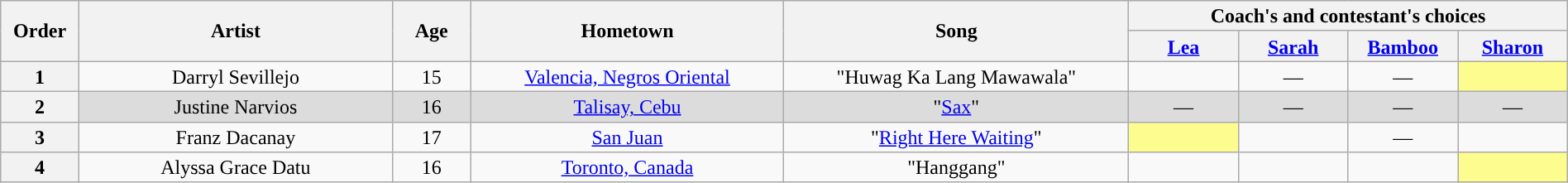<table class="wikitable" style="text-align:center; line-height:17px;width:100%;">
<tr>
<th scope="col" rowspan="2" width="05%">Order</th>
<th scope="col" rowspan="2" width="20%">Artist</th>
<th scope="col" rowspan="2" width="05%">Age</th>
<th scope="col" rowspan="2" width="20%">Hometown</th>
<th scope="col" rowspan="2" width="22%">Song</th>
<th scope="col" colspan="4" width="28%">Coach's and contestant's choices</th>
</tr>
<tr>
<th width="07%"><a href='#'>Lea</a></th>
<th width="07%"><a href='#'>Sarah</a></th>
<th width="07%"><a href='#'>Bamboo</a></th>
<th width="07%"><a href='#'>Sharon</a></th>
</tr>
<tr>
<th>1</th>
<td>Darryl Sevillejo</td>
<td>15</td>
<td><a href='#'>Valencia, Negros Oriental</a></td>
<td>"Huwag Ka Lang Mawawala"</td>
<td><strong></strong></td>
<td>—</td>
<td>—</td>
<td style="background:#fdfc8f;"><strong></strong></td>
</tr>
<tr>
<th>2</th>
<td style="background:#DCDCDC;">Justine Narvios</td>
<td style="background:#DCDCDC;">16</td>
<td style="background:#DCDCDC;"><a href='#'>Talisay, Cebu</a></td>
<td style="background:#DCDCDC;">"<a href='#'>Sax</a>"</td>
<td style="background:#DCDCDC;">—</td>
<td style="background:#DCDCDC;">—</td>
<td style="background:#DCDCDC;">—</td>
<td style="background:#DCDCDC;">—</td>
</tr>
<tr>
<th>3</th>
<td>Franz Dacanay</td>
<td>17</td>
<td><a href='#'>San Juan</a></td>
<td>"<a href='#'>Right Here Waiting</a>"</td>
<td style="background:#fdfc8f;"><strong></strong></td>
<td><strong></strong></td>
<td>—</td>
<td><strong></strong></td>
</tr>
<tr>
<th>4</th>
<td>Alyssa Grace Datu</td>
<td>16</td>
<td><a href='#'>Toronto, Canada</a></td>
<td>"Hanggang"</td>
<td><strong></strong></td>
<td><strong></strong></td>
<td><strong></strong></td>
<td style="background:#fdfc8f;"><strong></strong></td>
</tr>
</table>
